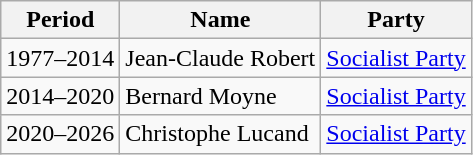<table class="wikitable">
<tr>
<th>Period</th>
<th>Name</th>
<th>Party</th>
</tr>
<tr>
<td align=right>1977–2014</td>
<td>Jean-Claude Robert</td>
<td><a href='#'>Socialist Party</a></td>
</tr>
<tr>
<td align=right>2014–2020</td>
<td>Bernard Moyne</td>
<td><a href='#'>Socialist Party</a></td>
</tr>
<tr>
<td align=right>2020–2026</td>
<td>Christophe Lucand</td>
<td><a href='#'>Socialist Party</a></td>
</tr>
</table>
